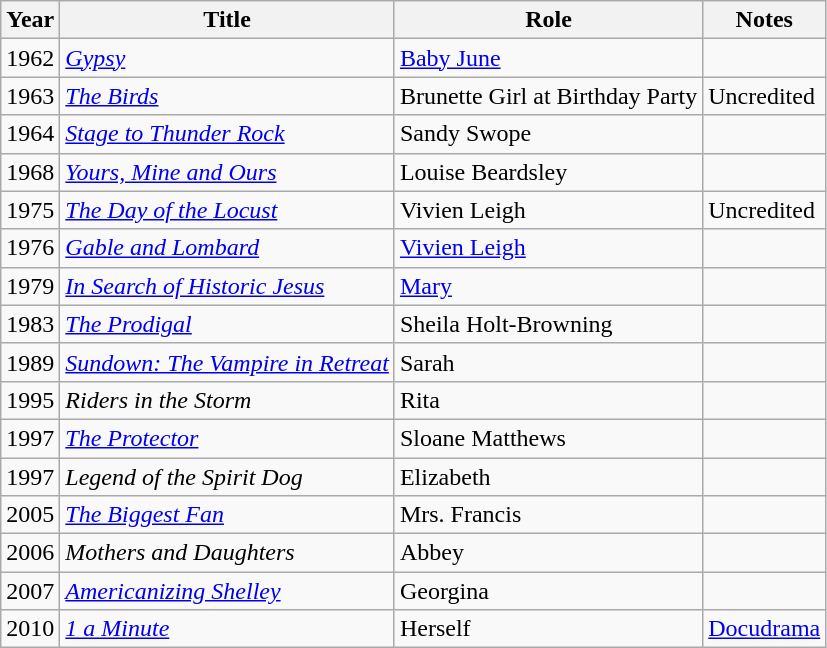<table class="wikitable sortable">
<tr>
<th>Year</th>
<th>Title</th>
<th>Role</th>
<th class="unsortable">Notes</th>
</tr>
<tr>
<td>1962</td>
<td><em><a href='#'>Gypsy</a></em></td>
<td><a href='#'>Baby June</a></td>
<td></td>
</tr>
<tr>
<td>1963</td>
<td><em><a href='#'>The Birds</a></em></td>
<td>Brunette Girl at Birthday Party</td>
<td>Uncredited</td>
</tr>
<tr>
<td>1964</td>
<td><em><a href='#'>Stage to Thunder Rock</a></em></td>
<td>Sandy Swope</td>
<td></td>
</tr>
<tr>
<td>1968</td>
<td><em><a href='#'>Yours, Mine and Ours</a></em></td>
<td>Louise Beardsley</td>
<td></td>
</tr>
<tr>
<td>1975</td>
<td><em><a href='#'>The Day of the Locust</a></em></td>
<td>Vivien Leigh</td>
<td>Uncredited</td>
</tr>
<tr>
<td>1976</td>
<td><em><a href='#'>Gable and Lombard</a></em></td>
<td><a href='#'>Vivien Leigh</a></td>
<td></td>
</tr>
<tr>
<td>1979</td>
<td><em><a href='#'>In Search of Historic Jesus</a></em></td>
<td><a href='#'>Mary</a></td>
<td></td>
</tr>
<tr>
<td>1983</td>
<td><em><a href='#'>The Prodigal</a></em></td>
<td>Sheila Holt-Browning</td>
<td></td>
</tr>
<tr>
<td>1989</td>
<td><em><a href='#'>Sundown: The Vampire in Retreat</a></em></td>
<td>Sarah</td>
<td></td>
</tr>
<tr>
<td>1995</td>
<td><em>Riders in the Storm</em></td>
<td>Rita</td>
<td></td>
</tr>
<tr>
<td>1997</td>
<td><em><a href='#'>The Protector</a></em></td>
<td>Sloane Matthews</td>
<td></td>
</tr>
<tr>
<td>1997</td>
<td><em>Legend of the Spirit Dog</em></td>
<td>Elizabeth</td>
<td></td>
</tr>
<tr>
<td>2005</td>
<td><em><a href='#'>The Biggest Fan</a></em></td>
<td>Mrs. Francis</td>
<td></td>
</tr>
<tr>
<td>2006</td>
<td><em>Mothers and Daughters</em></td>
<td>Abbey</td>
<td></td>
</tr>
<tr>
<td>2007</td>
<td><em><a href='#'>Americanizing Shelley</a></em></td>
<td>Georgina</td>
<td></td>
</tr>
<tr>
<td>2010</td>
<td><em><a href='#'>1 a Minute</a></em></td>
<td>Herself</td>
<td><a href='#'>Docudrama</a></td>
</tr>
</table>
